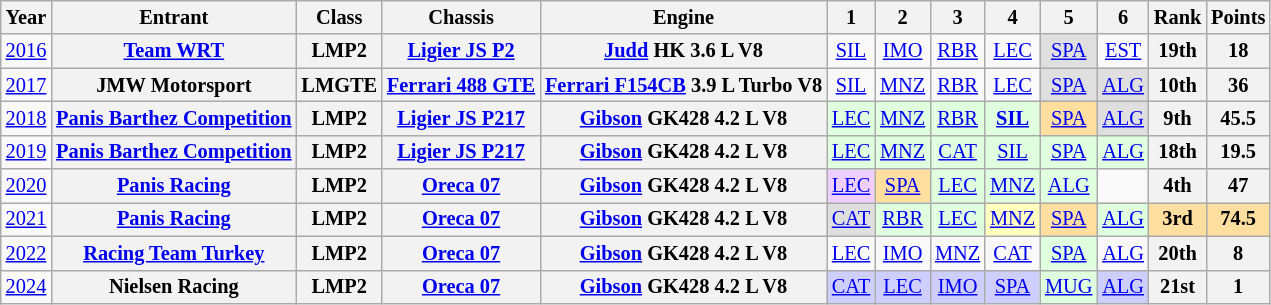<table class="wikitable" style="text-align:center; font-size:85%">
<tr>
<th>Year</th>
<th>Entrant</th>
<th>Class</th>
<th>Chassis</th>
<th>Engine</th>
<th>1</th>
<th>2</th>
<th>3</th>
<th>4</th>
<th>5</th>
<th>6</th>
<th>Rank</th>
<th>Points</th>
</tr>
<tr>
<td><a href='#'>2016</a></td>
<th nowrap><a href='#'>Team WRT</a></th>
<th>LMP2</th>
<th nowrap><a href='#'>Ligier JS P2</a></th>
<th nowrap><a href='#'>Judd</a> HK 3.6 L V8</th>
<td><a href='#'>SIL</a></td>
<td><a href='#'>IMO</a></td>
<td><a href='#'>RBR</a></td>
<td><a href='#'>LEC</a></td>
<td style="background:#DFDFDF;"><a href='#'>SPA</a><br></td>
<td><a href='#'>EST</a></td>
<th>19th</th>
<th>18</th>
</tr>
<tr>
<td><a href='#'>2017</a></td>
<th nowrap>JMW Motorsport</th>
<th>LMGTE</th>
<th nowrap><a href='#'>Ferrari 488 GTE</a></th>
<th nowrap><a href='#'>Ferrari F154CB</a> 3.9 L Turbo V8</th>
<td><a href='#'>SIL</a></td>
<td><a href='#'>MNZ</a></td>
<td><a href='#'>RBR</a></td>
<td><a href='#'>LEC</a></td>
<td style="background:#DFDFDF;"><a href='#'>SPA</a><br></td>
<td style="background:#DFDFDF;"><a href='#'>ALG</a><br></td>
<th>10th</th>
<th>36</th>
</tr>
<tr>
<td><a href='#'>2018</a></td>
<th nowrap><a href='#'>Panis Barthez Competition</a></th>
<th>LMP2</th>
<th nowrap><a href='#'>Ligier JS P217</a></th>
<th nowrap><a href='#'>Gibson</a> GK428 4.2 L V8</th>
<td style="background:#DFFFDF;"><a href='#'>LEC</a><br></td>
<td style="background:#DFFFDF;"><a href='#'>MNZ</a><br></td>
<td style="background:#DFFFDF;"><a href='#'>RBR</a><br></td>
<td style="background:#DFFFDF;"><strong><a href='#'>SIL</a></strong><br></td>
<td style="background:#FFDF9F;"><a href='#'>SPA</a><br></td>
<td style="background:#DFDFDF;"><a href='#'>ALG</a><br></td>
<th>9th</th>
<th>45.5</th>
</tr>
<tr>
<td><a href='#'>2019</a></td>
<th nowrap><a href='#'>Panis Barthez Competition</a></th>
<th>LMP2</th>
<th nowrap><a href='#'>Ligier JS P217</a></th>
<th nowrap><a href='#'>Gibson</a> GK428 4.2 L V8</th>
<td style="background:#DFFFDF;"><a href='#'>LEC</a><br></td>
<td style="background:#DFFFDF;"><a href='#'>MNZ</a><br></td>
<td style="background:#DFFFDF;"><a href='#'>CAT</a><br></td>
<td style="background:#DFFFDF;"><a href='#'>SIL</a><br></td>
<td style="background:#DFFFDF;"><a href='#'>SPA</a><br></td>
<td style="background:#DFFFDF;"><a href='#'>ALG</a><br></td>
<th>18th</th>
<th>19.5</th>
</tr>
<tr>
<td><a href='#'>2020</a></td>
<th nowrap><a href='#'>Panis Racing</a></th>
<th>LMP2</th>
<th nowrap><a href='#'>Oreca 07</a></th>
<th nowrap><a href='#'>Gibson</a> GK428 4.2 L V8</th>
<td style="background:#EFCFFF;"><a href='#'>LEC</a><br></td>
<td style="background:#FFDF9F;"><a href='#'>SPA</a><br></td>
<td style="background:#DFFFDF;"><a href='#'>LEC</a><br></td>
<td style="background:#DFFFDF;"><a href='#'>MNZ</a><br></td>
<td style="background:#DFFFDF;"><a href='#'>ALG</a><br></td>
<td></td>
<th>4th</th>
<th>47</th>
</tr>
<tr>
<td><a href='#'>2021</a></td>
<th nowrap><a href='#'>Panis Racing</a></th>
<th>LMP2</th>
<th nowrap><a href='#'>Oreca 07</a></th>
<th nowrap><a href='#'>Gibson</a> GK428 4.2 L V8</th>
<td style="background:#DFDFDF;"><a href='#'>CAT</a><br></td>
<td style="background:#DFFFDF;"><a href='#'>RBR</a><br></td>
<td style="background:#DFFFDF;"><a href='#'>LEC</a><br></td>
<td style="background:#FFFFBF;"><a href='#'>MNZ</a><br></td>
<td style="background:#FFDF9F;"><a href='#'>SPA</a><br></td>
<td style="background:#DFFFDF;"><a href='#'>ALG</a><br></td>
<th style="background:#FFDF9F;">3rd</th>
<th style="background:#FFDF9F;">74.5</th>
</tr>
<tr>
<td><a href='#'>2022</a></td>
<th nowrap><a href='#'>Racing Team Turkey</a></th>
<th>LMP2</th>
<th nowrap><a href='#'>Oreca 07</a></th>
<th nowrap><a href='#'>Gibson</a> GK428 4.2 L V8</th>
<td><a href='#'>LEC</a></td>
<td><a href='#'>IMO</a></td>
<td><a href='#'>MNZ</a></td>
<td><a href='#'>CAT</a></td>
<td style="background:#DFFFDF;"><a href='#'>SPA</a><br></td>
<td><a href='#'>ALG</a></td>
<th>20th</th>
<th>8</th>
</tr>
<tr>
<td><a href='#'>2024</a></td>
<th nowrap>Nielsen Racing</th>
<th>LMP2</th>
<th nowrap><a href='#'>Oreca 07</a></th>
<th nowrap><a href='#'>Gibson</a> GK428 4.2 L V8</th>
<td style="background:#CFCFFF;"><a href='#'>CAT</a><br></td>
<td style="background:#CFCFFF;"><a href='#'>LEC</a><br></td>
<td style="background:#CFCFFF;"><a href='#'>IMO</a><br></td>
<td style="background:#CFCFFF;"><a href='#'>SPA</a><br></td>
<td style="background:#DFFFDF;"><a href='#'>MUG</a><br></td>
<td style="background:#CFCFFF;"><a href='#'>ALG</a><br></td>
<th>21st</th>
<th>1</th>
</tr>
</table>
